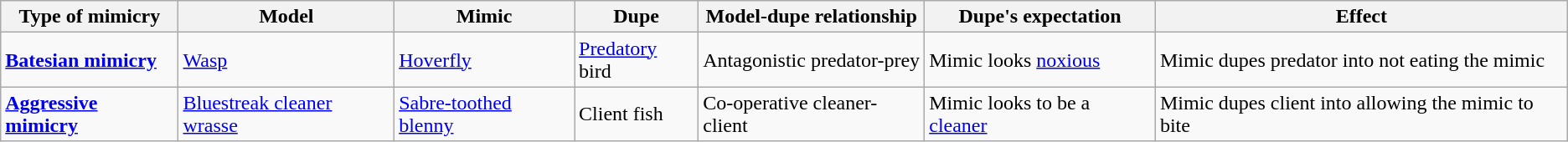<table class="wikitable">
<tr>
<th>Type of mimicry</th>
<th>Model</th>
<th>Mimic</th>
<th>Dupe</th>
<th>Model-dupe relationship</th>
<th>Dupe's expectation</th>
<th>Effect</th>
</tr>
<tr>
<td><strong><a href='#'>Batesian mimicry</a></strong></td>
<td><a href='#'>Wasp</a></td>
<td><a href='#'>Hoverfly</a></td>
<td><a href='#'>Predatory</a> bird</td>
<td>Antagonistic predator-prey</td>
<td>Mimic looks <a href='#'>noxious</a></td>
<td>Mimic dupes predator into not eating the mimic</td>
</tr>
<tr>
<td><strong><a href='#'>Aggressive mimicry</a></strong></td>
<td><a href='#'>Bluestreak cleaner wrasse</a></td>
<td><a href='#'>Sabre-toothed blenny</a></td>
<td>Client fish</td>
<td>Co-operative cleaner-client</td>
<td>Mimic looks to be a <a href='#'>cleaner</a></td>
<td>Mimic dupes client into allowing the mimic to bite</td>
</tr>
</table>
